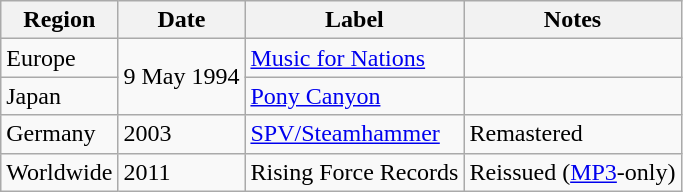<table class="wikitable">
<tr>
<th>Region</th>
<th>Date</th>
<th>Label</th>
<th>Notes</th>
</tr>
<tr>
<td>Europe</td>
<td rowspan="2">9 May 1994</td>
<td><a href='#'>Music for Nations</a></td>
<td></td>
</tr>
<tr>
<td>Japan</td>
<td><a href='#'>Pony Canyon</a></td>
<td></td>
</tr>
<tr>
<td>Germany</td>
<td>2003</td>
<td><a href='#'>SPV/Steamhammer</a></td>
<td>Remastered</td>
</tr>
<tr>
<td>Worldwide</td>
<td>2011</td>
<td>Rising Force Records</td>
<td>Reissued (<a href='#'>MP3</a>-only)</td>
</tr>
</table>
